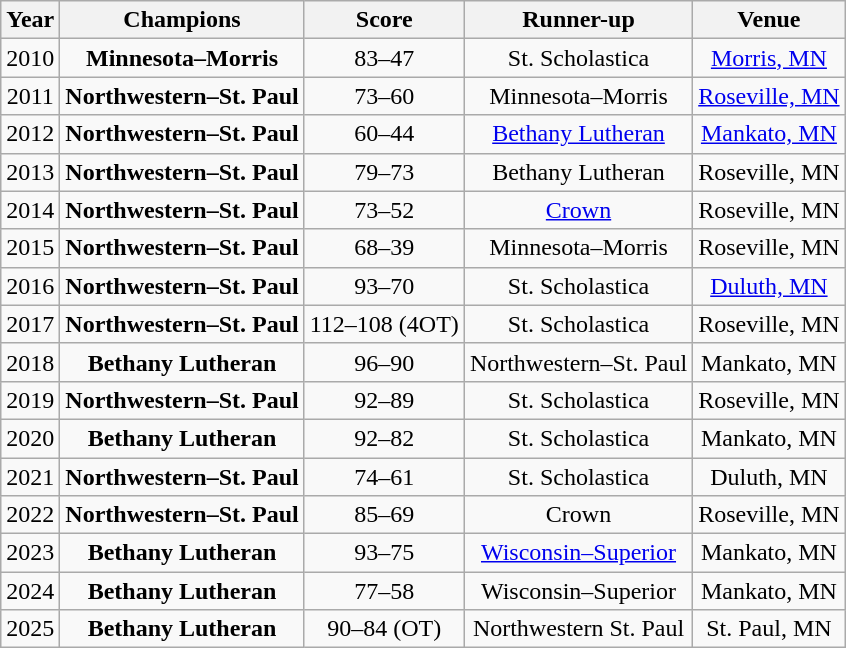<table class="wikitable sortable">
<tr>
<th>Year</th>
<th>Champions</th>
<th>Score</th>
<th>Runner-up</th>
<th>Venue</th>
</tr>
<tr align=center>
<td>2010</td>
<td><strong>Minnesota–Morris</strong></td>
<td>83–47</td>
<td>St. Scholastica</td>
<td><a href='#'>Morris, MN</a></td>
</tr>
<tr align=center>
<td>2011</td>
<td><strong>Northwestern–St. Paul</strong></td>
<td>73–60</td>
<td>Minnesota–Morris</td>
<td><a href='#'>Roseville, MN</a></td>
</tr>
<tr align=center>
<td>2012</td>
<td><strong>Northwestern–St. Paul</strong></td>
<td>60–44</td>
<td><a href='#'>Bethany Lutheran</a></td>
<td><a href='#'>Mankato, MN</a></td>
</tr>
<tr align=center>
<td>2013</td>
<td><strong>Northwestern–St. Paul</strong></td>
<td>79–73</td>
<td>Bethany Lutheran</td>
<td>Roseville, MN</td>
</tr>
<tr align=center>
<td>2014</td>
<td><strong>Northwestern–St. Paul</strong></td>
<td>73–52</td>
<td><a href='#'>Crown</a></td>
<td>Roseville, MN</td>
</tr>
<tr align=center>
<td>2015</td>
<td><strong>Northwestern–St. Paul</strong></td>
<td>68–39</td>
<td>Minnesota–Morris</td>
<td>Roseville, MN</td>
</tr>
<tr align=center>
<td>2016</td>
<td><strong>Northwestern–St. Paul</strong></td>
<td>93–70</td>
<td>St. Scholastica</td>
<td><a href='#'>Duluth, MN</a></td>
</tr>
<tr align=center>
<td>2017</td>
<td><strong>Northwestern–St. Paul</strong></td>
<td>112–108 (4OT)</td>
<td>St. Scholastica</td>
<td>Roseville, MN</td>
</tr>
<tr align=center>
<td>2018</td>
<td><strong>Bethany Lutheran</strong></td>
<td>96–90</td>
<td>Northwestern–St. Paul</td>
<td>Mankato, MN</td>
</tr>
<tr align=center>
<td>2019</td>
<td><strong>Northwestern–St. Paul</strong></td>
<td>92–89</td>
<td>St. Scholastica</td>
<td>Roseville, MN</td>
</tr>
<tr align=center>
<td>2020</td>
<td><strong>Bethany Lutheran</strong></td>
<td>92–82</td>
<td>St. Scholastica</td>
<td>Mankato, MN</td>
</tr>
<tr align=center>
<td>2021</td>
<td><strong>Northwestern–St. Paul</strong></td>
<td>74–61</td>
<td>St. Scholastica</td>
<td>Duluth, MN</td>
</tr>
<tr align=center>
<td>2022</td>
<td><strong>Northwestern–St. Paul</strong></td>
<td>85–69</td>
<td>Crown</td>
<td>Roseville, MN</td>
</tr>
<tr align=center>
<td>2023</td>
<td><strong>Bethany Lutheran</strong></td>
<td>93–75</td>
<td><a href='#'>Wisconsin–Superior</a></td>
<td>Mankato, MN</td>
</tr>
<tr align=center>
<td>2024</td>
<td><strong>Bethany Lutheran</strong></td>
<td>77–58</td>
<td>Wisconsin–Superior</td>
<td>Mankato, MN</td>
</tr>
<tr align=center>
<td>2025</td>
<td><strong>Bethany Lutheran</strong></td>
<td>90–84 (OT)</td>
<td>Northwestern St. Paul</td>
<td>St. Paul, MN</td>
</tr>
</table>
